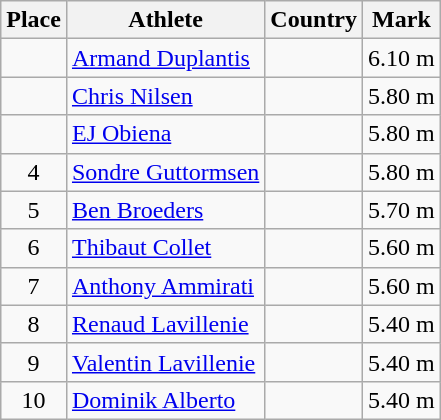<table class="wikitable">
<tr>
<th>Place</th>
<th>Athlete</th>
<th>Country</th>
<th>Mark</th>
</tr>
<tr>
<td align=center></td>
<td><a href='#'>Armand Duplantis</a></td>
<td></td>
<td>6.10 m</td>
</tr>
<tr>
<td align=center></td>
<td><a href='#'>Chris Nilsen</a></td>
<td></td>
<td>5.80 m</td>
</tr>
<tr>
<td align=center></td>
<td><a href='#'>EJ Obiena</a></td>
<td></td>
<td>5.80 m</td>
</tr>
<tr>
<td align=center>4</td>
<td><a href='#'>Sondre Guttormsen</a></td>
<td></td>
<td>5.80 m</td>
</tr>
<tr>
<td align=center>5</td>
<td><a href='#'>Ben Broeders</a></td>
<td></td>
<td>5.70 m</td>
</tr>
<tr>
<td align=center>6</td>
<td><a href='#'>Thibaut Collet</a></td>
<td></td>
<td>5.60 m</td>
</tr>
<tr>
<td align=center>7</td>
<td><a href='#'>Anthony Ammirati</a></td>
<td></td>
<td>5.60 m</td>
</tr>
<tr>
<td align=center>8</td>
<td><a href='#'>Renaud Lavillenie</a></td>
<td></td>
<td>5.40 m</td>
</tr>
<tr>
<td align=center>9</td>
<td><a href='#'>Valentin Lavillenie</a></td>
<td></td>
<td>5.40 m</td>
</tr>
<tr>
<td align=center>10</td>
<td><a href='#'>Dominik Alberto</a></td>
<td></td>
<td>5.40 m</td>
</tr>
</table>
